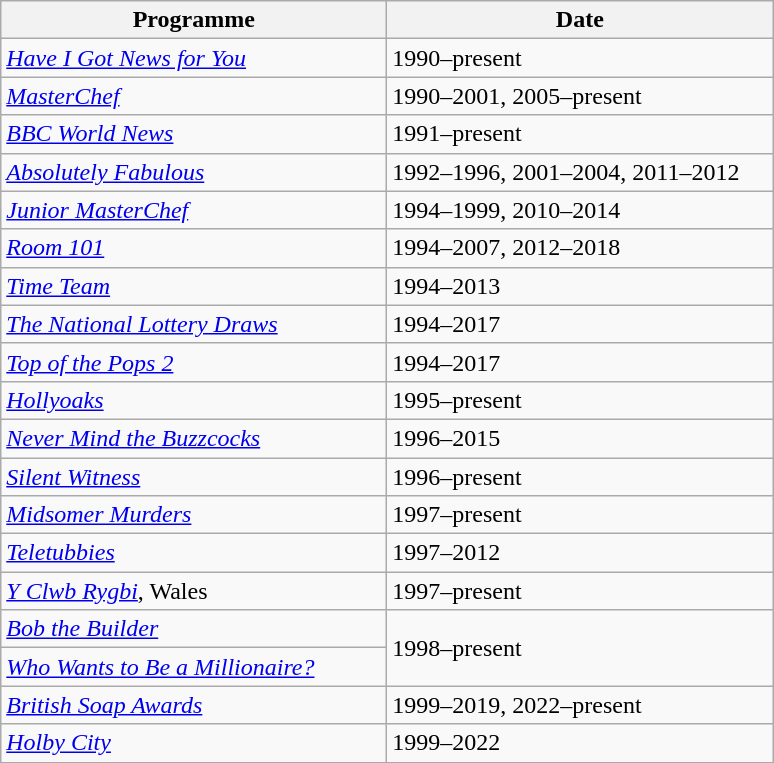<table class="wikitable">
<tr>
<th width=250>Programme</th>
<th width=250>Date</th>
</tr>
<tr>
<td><em><a href='#'>Have I Got News for You</a></em></td>
<td>1990–present</td>
</tr>
<tr>
<td><em><a href='#'>MasterChef</a></em></td>
<td>1990–2001, 2005–present</td>
</tr>
<tr>
<td><em><a href='#'>BBC World News</a></em></td>
<td>1991–present</td>
</tr>
<tr>
<td><em><a href='#'>Absolutely Fabulous</a></em></td>
<td>1992–1996, 2001–2004, 2011–2012</td>
</tr>
<tr>
<td><em><a href='#'>Junior MasterChef</a></em></td>
<td>1994–1999, 2010–2014</td>
</tr>
<tr>
<td><em><a href='#'>Room 101</a></em></td>
<td>1994–2007, 2012–2018</td>
</tr>
<tr>
<td><em><a href='#'>Time Team</a></em></td>
<td>1994–2013</td>
</tr>
<tr>
<td><em><a href='#'>The National Lottery Draws</a></em></td>
<td>1994–2017</td>
</tr>
<tr>
<td><em><a href='#'>Top of the Pops 2</a></em></td>
<td>1994–2017</td>
</tr>
<tr>
<td><em><a href='#'>Hollyoaks</a></em></td>
<td>1995–present</td>
</tr>
<tr>
<td><em><a href='#'>Never Mind the Buzzcocks</a></em></td>
<td>1996–2015</td>
</tr>
<tr>
<td><em><a href='#'>Silent Witness</a></em></td>
<td>1996–present</td>
</tr>
<tr>
<td><em><a href='#'>Midsomer Murders</a></em></td>
<td>1997–present</td>
</tr>
<tr>
<td><em><a href='#'>Teletubbies</a></em></td>
<td>1997–2012</td>
</tr>
<tr>
<td><em><a href='#'>Y Clwb Rygbi</a></em>, Wales</td>
<td>1997–present</td>
</tr>
<tr>
<td><em><a href='#'>Bob the Builder</a></em></td>
<td rowspan="2">1998–present</td>
</tr>
<tr>
<td><em><a href='#'>Who Wants to Be a Millionaire?</a></em></td>
</tr>
<tr>
<td><em><a href='#'>British Soap Awards</a></em></td>
<td>1999–2019, 2022–present</td>
</tr>
<tr>
<td><em><a href='#'>Holby City</a></em></td>
<td>1999–2022</td>
</tr>
</table>
